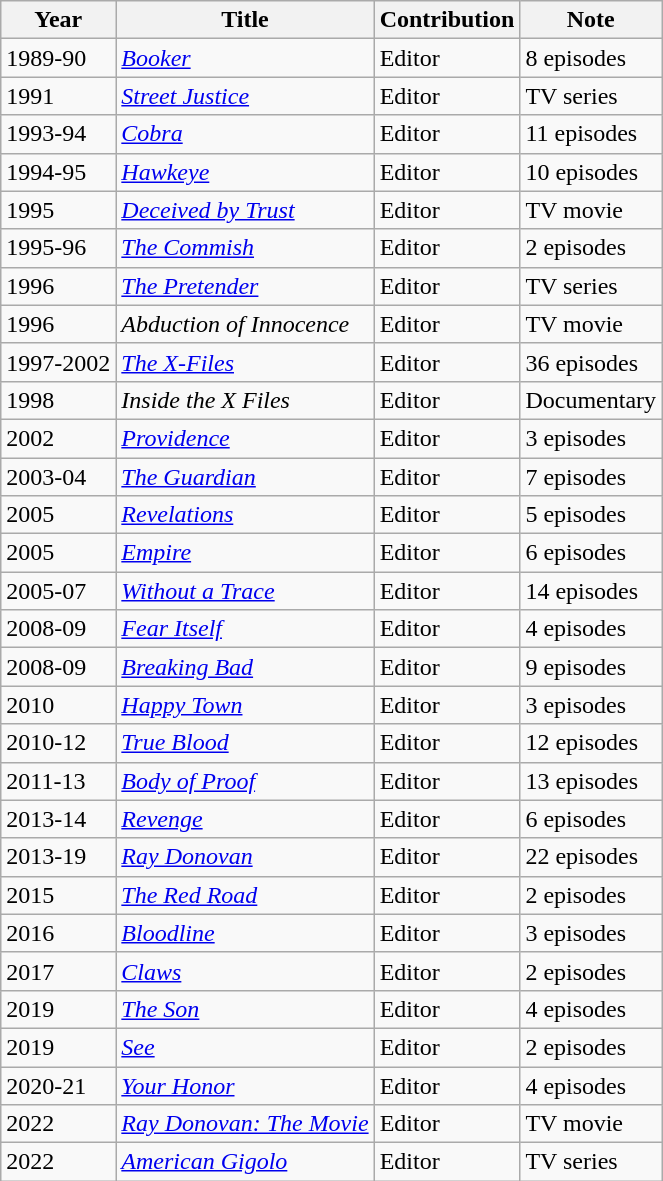<table class="wikitable sortable">
<tr>
<th>Year</th>
<th>Title</th>
<th>Contribution</th>
<th>Note</th>
</tr>
<tr>
<td>1989-90</td>
<td><em><a href='#'>Booker</a></em></td>
<td>Editor</td>
<td>8 episodes</td>
</tr>
<tr>
<td>1991</td>
<td><em><a href='#'>Street Justice</a></em></td>
<td>Editor</td>
<td>TV series</td>
</tr>
<tr>
<td>1993-94</td>
<td><em><a href='#'>Cobra</a></em></td>
<td>Editor</td>
<td>11 episodes</td>
</tr>
<tr>
<td>1994-95</td>
<td><em><a href='#'>Hawkeye</a></em></td>
<td>Editor</td>
<td>10 episodes</td>
</tr>
<tr>
<td>1995</td>
<td><em><a href='#'>Deceived by Trust</a></em></td>
<td>Editor</td>
<td>TV movie</td>
</tr>
<tr>
<td>1995-96</td>
<td><em><a href='#'>The Commish</a></em></td>
<td>Editor</td>
<td>2 episodes</td>
</tr>
<tr>
<td>1996</td>
<td><em><a href='#'>The Pretender</a></em></td>
<td>Editor</td>
<td>TV series</td>
</tr>
<tr>
<td>1996</td>
<td><em>Abduction of Innocence</em></td>
<td>Editor</td>
<td>TV movie</td>
</tr>
<tr>
<td>1997-2002</td>
<td><em><a href='#'>The X-Files</a></em></td>
<td>Editor</td>
<td>36 episodes</td>
</tr>
<tr>
<td>1998</td>
<td><em>Inside the X Files</em></td>
<td>Editor</td>
<td>Documentary</td>
</tr>
<tr>
<td>2002</td>
<td><em><a href='#'>Providence</a></em></td>
<td>Editor</td>
<td>3 episodes</td>
</tr>
<tr>
<td>2003-04</td>
<td><em><a href='#'>The Guardian</a></em></td>
<td>Editor</td>
<td>7 episodes</td>
</tr>
<tr>
<td>2005</td>
<td><em><a href='#'>Revelations</a></em></td>
<td>Editor</td>
<td>5 episodes</td>
</tr>
<tr>
<td>2005</td>
<td><em><a href='#'>Empire</a></em></td>
<td>Editor</td>
<td>6 episodes</td>
</tr>
<tr>
<td>2005-07</td>
<td><em><a href='#'>Without a Trace</a></em></td>
<td>Editor</td>
<td>14 episodes</td>
</tr>
<tr>
<td>2008-09</td>
<td><em><a href='#'>Fear Itself</a></em></td>
<td>Editor</td>
<td>4 episodes</td>
</tr>
<tr>
<td>2008-09</td>
<td><em><a href='#'>Breaking Bad</a></em></td>
<td>Editor</td>
<td>9 episodes</td>
</tr>
<tr>
<td>2010</td>
<td><em><a href='#'>Happy Town</a></em></td>
<td>Editor</td>
<td>3 episodes</td>
</tr>
<tr>
<td>2010-12</td>
<td><em><a href='#'>True Blood</a></em></td>
<td>Editor</td>
<td>12 episodes</td>
</tr>
<tr>
<td>2011-13</td>
<td><em><a href='#'>Body of Proof</a></em></td>
<td>Editor</td>
<td>13 episodes</td>
</tr>
<tr>
<td>2013-14</td>
<td><em><a href='#'>Revenge</a></em></td>
<td>Editor</td>
<td>6 episodes</td>
</tr>
<tr>
<td>2013-19</td>
<td><em><a href='#'>Ray Donovan</a></em></td>
<td>Editor</td>
<td>22 episodes</td>
</tr>
<tr>
<td>2015</td>
<td><em><a href='#'>The Red Road</a></em></td>
<td>Editor</td>
<td>2 episodes</td>
</tr>
<tr>
<td>2016</td>
<td><em><a href='#'>Bloodline</a></em></td>
<td>Editor</td>
<td>3 episodes</td>
</tr>
<tr>
<td>2017</td>
<td><em><a href='#'>Claws</a></em></td>
<td>Editor</td>
<td>2 episodes</td>
</tr>
<tr>
<td>2019</td>
<td><em><a href='#'>The Son</a></em></td>
<td>Editor</td>
<td>4 episodes</td>
</tr>
<tr>
<td>2019</td>
<td><em><a href='#'>See</a></em></td>
<td>Editor</td>
<td>2 episodes</td>
</tr>
<tr>
<td>2020-21</td>
<td><em><a href='#'>Your Honor</a></em></td>
<td>Editor</td>
<td>4 episodes</td>
</tr>
<tr>
<td>2022</td>
<td><em><a href='#'>Ray Donovan: The Movie</a></em></td>
<td>Editor</td>
<td>TV movie</td>
</tr>
<tr>
<td>2022</td>
<td><em><a href='#'>American Gigolo</a></em></td>
<td>Editor</td>
<td>TV series</td>
</tr>
</table>
